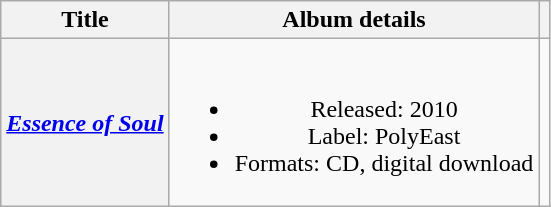<table class="wikitable plainrowheaders" style="text-align:center;">
<tr>
<th scope="col">Title</th>
<th scope="col">Album details</th>
<th scope="col"></th>
</tr>
<tr>
<th scope="row"><em><a href='#'>Essence of Soul</a></em></th>
<td><br><ul><li>Released: 2010</li><li>Label: PolyEast</li><li>Formats: CD, digital download</li></ul></td>
<td></td>
</tr>
</table>
